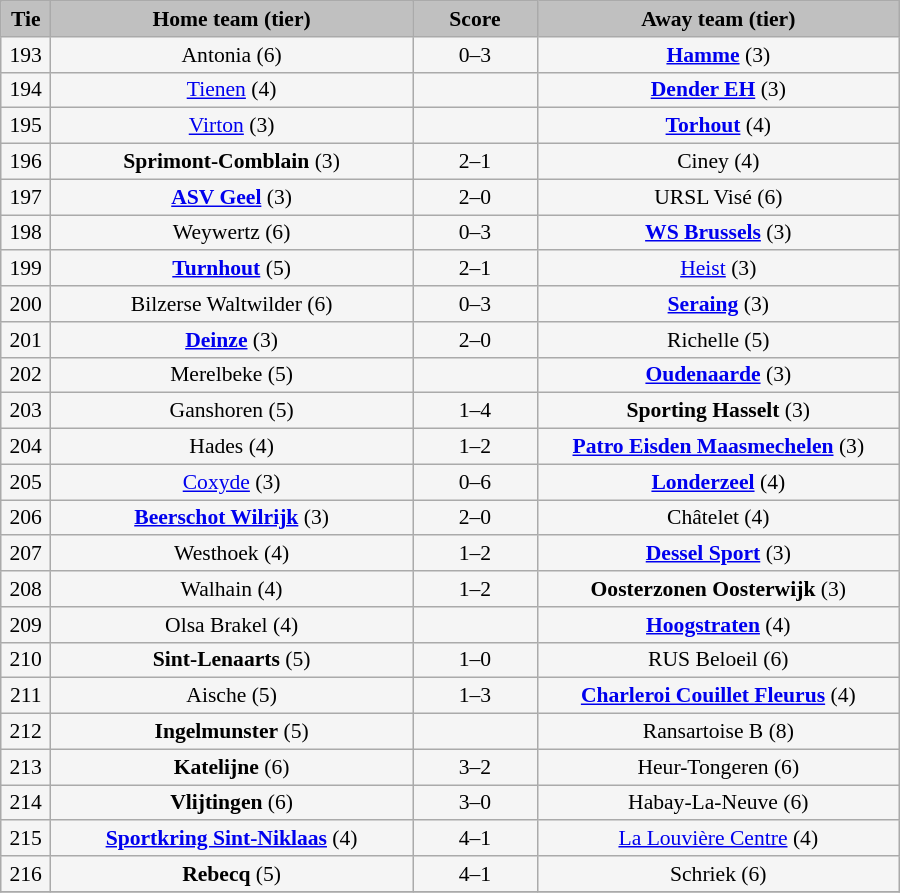<table class="wikitable" style="width: 600px; background:WhiteSmoke; text-align:center; font-size:90%">
<tr>
<td scope="col" style="width:  5.00%; background:silver;"><strong>Tie</strong></td>
<td scope="col" style="width: 36.25%; background:silver;"><strong>Home team (tier)</strong></td>
<td scope="col" style="width: 12.50%; background:silver;"><strong>Score</strong></td>
<td scope="col" style="width: 36.25%; background:silver;"><strong>Away team (tier)</strong></td>
</tr>
<tr>
<td>193</td>
<td>Antonia (6)</td>
<td>0–3</td>
<td><strong><a href='#'>Hamme</a></strong> (3)</td>
</tr>
<tr>
<td>194</td>
<td><a href='#'>Tienen</a> (4)</td>
<td></td>
<td><strong><a href='#'>Dender EH</a></strong> (3)</td>
</tr>
<tr>
<td>195</td>
<td><a href='#'>Virton</a> (3)</td>
<td></td>
<td><strong><a href='#'>Torhout</a></strong> (4)</td>
</tr>
<tr>
<td>196</td>
<td><strong>Sprimont-Comblain</strong> (3)</td>
<td>2–1</td>
<td>Ciney (4)</td>
</tr>
<tr>
<td>197</td>
<td><strong><a href='#'>ASV Geel</a></strong> (3)</td>
<td>2–0</td>
<td>URSL Visé (6)</td>
</tr>
<tr>
<td>198</td>
<td>Weywertz (6)</td>
<td>0–3</td>
<td><strong><a href='#'>WS Brussels</a></strong> (3)</td>
</tr>
<tr>
<td>199</td>
<td><strong><a href='#'>Turnhout</a></strong> (5)</td>
<td>2–1</td>
<td><a href='#'>Heist</a> (3)</td>
</tr>
<tr>
<td>200</td>
<td>Bilzerse Waltwilder (6)</td>
<td>0–3</td>
<td><strong><a href='#'>Seraing</a></strong> (3)</td>
</tr>
<tr>
<td>201</td>
<td><strong><a href='#'>Deinze</a></strong> (3)</td>
<td>2–0</td>
<td>Richelle (5)</td>
</tr>
<tr>
<td>202</td>
<td>Merelbeke (5)</td>
<td></td>
<td><strong><a href='#'>Oudenaarde</a></strong> (3)</td>
</tr>
<tr>
<td>203</td>
<td>Ganshoren (5)</td>
<td>1–4</td>
<td><strong>Sporting Hasselt</strong> (3)</td>
</tr>
<tr>
<td>204</td>
<td>Hades (4)</td>
<td>1–2</td>
<td><strong><a href='#'>Patro Eisden Maasmechelen</a></strong> (3)</td>
</tr>
<tr>
<td>205</td>
<td><a href='#'>Coxyde</a> (3)</td>
<td>0–6</td>
<td><strong><a href='#'>Londerzeel</a></strong> (4)</td>
</tr>
<tr>
<td>206</td>
<td><strong><a href='#'>Beerschot Wilrijk</a></strong> (3)</td>
<td>2–0</td>
<td>Châtelet (4)</td>
</tr>
<tr>
<td>207</td>
<td>Westhoek (4)</td>
<td>1–2</td>
<td><strong><a href='#'>Dessel Sport</a></strong> (3)</td>
</tr>
<tr>
<td>208</td>
<td>Walhain (4)</td>
<td>1–2</td>
<td><strong>Oosterzonen Oosterwijk</strong> (3)</td>
</tr>
<tr>
<td>209</td>
<td>Olsa Brakel (4)</td>
<td></td>
<td><strong><a href='#'>Hoogstraten</a></strong> (4)</td>
</tr>
<tr>
<td>210</td>
<td><strong>Sint-Lenaarts</strong> (5)</td>
<td>1–0</td>
<td>RUS Beloeil (6)</td>
</tr>
<tr>
<td>211</td>
<td>Aische (5)</td>
<td>1–3</td>
<td><strong><a href='#'>Charleroi Couillet Fleurus</a></strong> (4)</td>
</tr>
<tr>
<td>212</td>
<td><strong>Ingelmunster</strong> (5)</td>
<td></td>
<td>Ransartoise B (8)</td>
</tr>
<tr>
<td>213</td>
<td><strong>Katelijne</strong> (6)</td>
<td>3–2</td>
<td>Heur-Tongeren (6)</td>
</tr>
<tr>
<td>214</td>
<td><strong>Vlijtingen</strong> (6)</td>
<td>3–0</td>
<td>Habay-La-Neuve (6)</td>
</tr>
<tr>
<td>215</td>
<td><strong><a href='#'>Sportkring Sint-Niklaas</a></strong> (4)</td>
<td>4–1</td>
<td><a href='#'>La Louvière Centre</a> (4)</td>
</tr>
<tr>
<td>216</td>
<td><strong>Rebecq</strong> (5)</td>
<td>4–1</td>
<td>Schriek (6)</td>
</tr>
<tr>
</tr>
</table>
